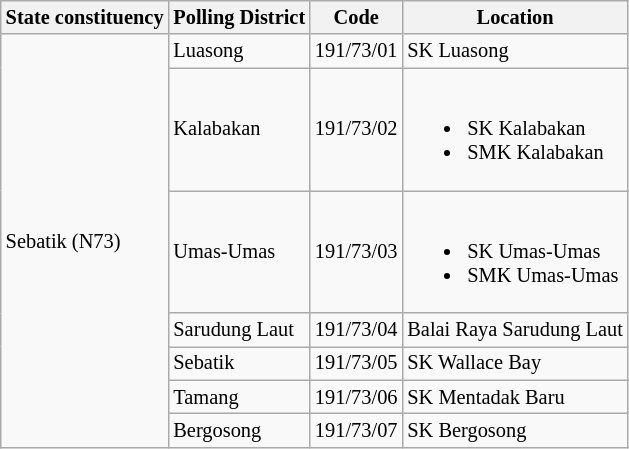<table class="wikitable sortable mw-collapsible" style="white-space:nowrap;font-size:85%">
<tr>
<th>State constituency</th>
<th>Polling District</th>
<th>Code</th>
<th>Location</th>
</tr>
<tr>
<td rowspan="7">Sebatik (N73)</td>
<td>Luasong</td>
<td>191/73/01</td>
<td>SK Luasong</td>
</tr>
<tr>
<td>Kalabakan</td>
<td>191/73/02</td>
<td><br><ul><li>SK Kalabakan</li><li>SMK Kalabakan</li></ul></td>
</tr>
<tr>
<td>Umas-Umas</td>
<td>191/73/03</td>
<td><br><ul><li>SK Umas-Umas</li><li>SMK Umas-Umas</li></ul></td>
</tr>
<tr>
<td>Sarudung Laut</td>
<td>191/73/04</td>
<td>Balai Raya Sarudung Laut</td>
</tr>
<tr>
<td>Sebatik</td>
<td>191/73/05</td>
<td>SK Wallace Bay</td>
</tr>
<tr>
<td>Tamang</td>
<td>191/73/06</td>
<td>SK Mentadak Baru</td>
</tr>
<tr>
<td>Bergosong</td>
<td>191/73/07</td>
<td>SK Bergosong</td>
</tr>
</table>
